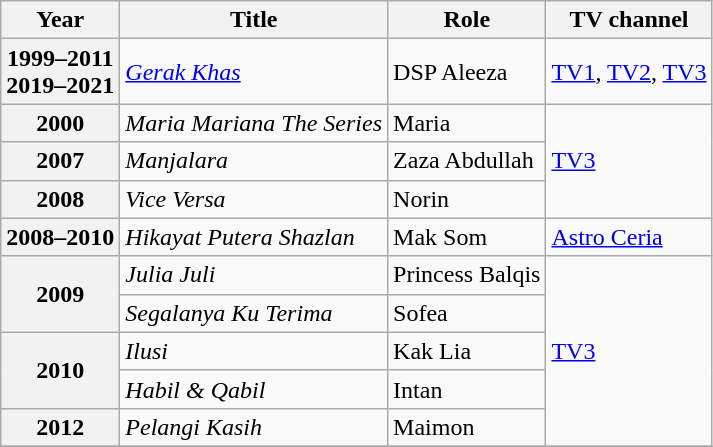<table class="wikitable">
<tr>
<th>Year</th>
<th>Title</th>
<th>Role</th>
<th>TV channel</th>
</tr>
<tr>
<th>1999–2011<br>2019–2021</th>
<td><em><a href='#'>Gerak Khas</a></em></td>
<td>DSP Aleeza</td>
<td><a href='#'>TV1</a>, <a href='#'>TV2</a>, <a href='#'>TV3</a></td>
</tr>
<tr>
<th>2000</th>
<td><em>Maria Mariana The Series</em></td>
<td>Maria</td>
<td rowspan="3"><a href='#'>TV3</a></td>
</tr>
<tr>
<th>2007</th>
<td><em>Manjalara</em></td>
<td>Zaza Abdullah</td>
</tr>
<tr>
<th>2008</th>
<td><em>Vice Versa</em></td>
<td>Norin</td>
</tr>
<tr>
<th>2008–2010</th>
<td><em>Hikayat Putera Shazlan</em></td>
<td>Mak Som</td>
<td><a href='#'>Astro Ceria</a></td>
</tr>
<tr>
<th rowspan="2">2009</th>
<td><em>Julia Juli</em></td>
<td>Princess Balqis</td>
<td rowspan="5"><a href='#'>TV3</a></td>
</tr>
<tr>
<td><em>Segalanya Ku Terima</em></td>
<td>Sofea</td>
</tr>
<tr>
<th rowspan="2">2010</th>
<td><em>Ilusi</em></td>
<td>Kak Lia</td>
</tr>
<tr>
<td><em>Habil & Qabil</em></td>
<td>Intan</td>
</tr>
<tr>
<th>2012</th>
<td><em>Pelangi Kasih</em></td>
<td>Maimon</td>
</tr>
<tr>
</tr>
</table>
